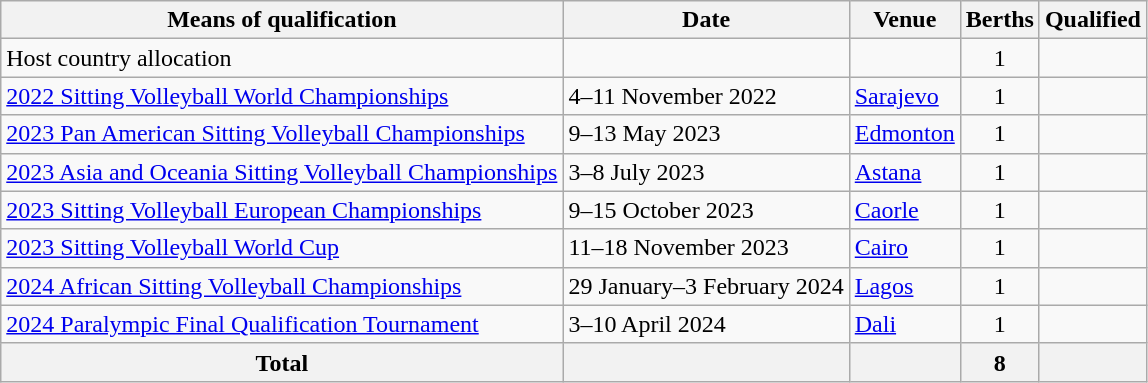<table class=wikitable>
<tr>
<th>Means of qualification</th>
<th>Date</th>
<th>Venue</th>
<th>Berths</th>
<th>Qualified</th>
</tr>
<tr>
<td>Host country allocation</td>
<td></td>
<td></td>
<td align=center>1</td>
<td></td>
</tr>
<tr>
<td><a href='#'>2022 Sitting Volleyball World Championships</a></td>
<td>4–11 November 2022</td>
<td> <a href='#'>Sarajevo</a></td>
<td align=center>1</td>
<td></td>
</tr>
<tr>
<td><a href='#'>2023 Pan American Sitting Volleyball Championships</a></td>
<td>9–13 May 2023</td>
<td> <a href='#'>Edmonton</a></td>
<td align=center>1</td>
<td></td>
</tr>
<tr>
<td><a href='#'>2023 Asia and Oceania Sitting Volleyball Championships</a></td>
<td>3–8 July 2023</td>
<td> <a href='#'>Astana</a></td>
<td align=center>1</td>
<td></td>
</tr>
<tr>
<td><a href='#'>2023 Sitting Volleyball European Championships</a></td>
<td>9–15 October 2023</td>
<td> <a href='#'>Caorle</a></td>
<td align=center>1</td>
<td></td>
</tr>
<tr>
<td><a href='#'>2023 Sitting Volleyball World Cup</a></td>
<td>11–18 November 2023</td>
<td> <a href='#'>Cairo</a></td>
<td align=center>1</td>
<td></td>
</tr>
<tr>
<td><a href='#'>2024 African Sitting Volleyball Championships</a></td>
<td>29 January–3 February 2024</td>
<td> <a href='#'>Lagos</a></td>
<td align=center>1</td>
<td></td>
</tr>
<tr>
<td><a href='#'>2024 Paralympic Final Qualification Tournament</a></td>
<td>3–10 April 2024</td>
<td> <a href='#'>Dali</a></td>
<td align=center>1</td>
<td></td>
</tr>
<tr>
<th>Total</th>
<th></th>
<th></th>
<th>8</th>
<th></th>
</tr>
</table>
